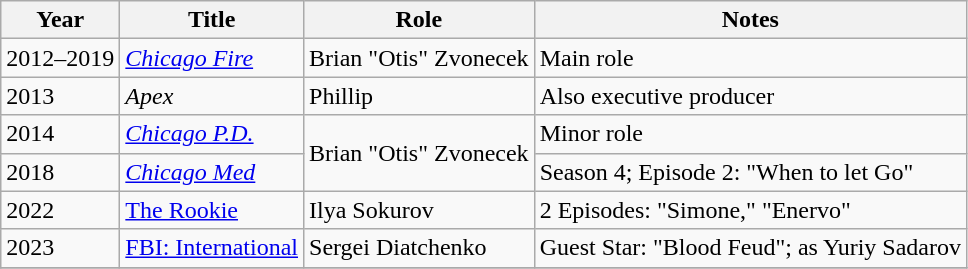<table class="wikitable sortable">
<tr>
<th>Year</th>
<th>Title</th>
<th>Role</th>
<th class="unsortable">Notes</th>
</tr>
<tr>
<td>2012–2019</td>
<td><em><a href='#'>Chicago Fire</a></em></td>
<td>Brian "Otis" Zvonecek</td>
<td>Main role</td>
</tr>
<tr>
<td>2013</td>
<td><em>Apex</em></td>
<td>Phillip</td>
<td>Also executive producer</td>
</tr>
<tr>
<td>2014</td>
<td><em><a href='#'>Chicago P.D.</a></em></td>
<td rowspan=2>Brian "Otis" Zvonecek</td>
<td>Minor role</td>
</tr>
<tr>
<td>2018</td>
<td><em><a href='#'> Chicago Med</a></td>
<td>Season 4; Episode 2: "When to let Go"</td>
</tr>
<tr>
<td>2022</td>
<td></em><a href='#'>The Rookie</a><em></td>
<td>Ilya Sokurov</td>
<td>2 Episodes: "Simone," "Enervo"</td>
</tr>
<tr>
<td>2023</td>
<td></em><a href='#'>FBI: International</a><em></td>
<td>Sergei Diatchenko</td>
<td>Guest Star: "Blood Feud"; as Yuriy Sadarov</td>
</tr>
<tr>
</tr>
</table>
